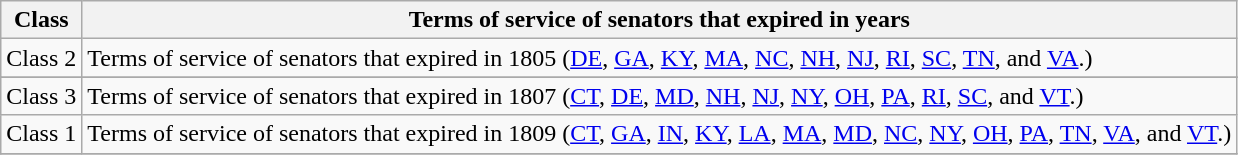<table class="wikitable sortable">
<tr valign=bottom>
<th>Class</th>
<th>Terms of service of senators that expired in years</th>
</tr>
<tr>
<td>Class 2</td>
<td>Terms of service of senators that expired in 1805 (<a href='#'>DE</a>, <a href='#'>GA</a>, <a href='#'>KY</a>, <a href='#'>MA</a>, <a href='#'>NC</a>, <a href='#'>NH</a>, <a href='#'>NJ</a>, <a href='#'>RI</a>, <a href='#'>SC</a>, <a href='#'>TN</a>, and <a href='#'>VA</a>.)</td>
</tr>
<tr>
</tr>
<tr>
<td>Class 3</td>
<td>Terms of service of senators that expired in 1807 (<a href='#'>CT</a>, <a href='#'>DE</a>, <a href='#'>MD</a>, <a href='#'>NH</a>, <a href='#'>NJ</a>, <a href='#'>NY</a>, <a href='#'>OH</a>, <a href='#'>PA</a>, <a href='#'>RI</a>, <a href='#'>SC</a>, and <a href='#'>VT</a>.)</td>
</tr>
<tr>
<td>Class 1</td>
<td>Terms of service of senators that expired in 1809 (<a href='#'>CT</a>, <a href='#'>GA</a>, <a href='#'>IN</a>, <a href='#'>KY</a>, <a href='#'>LA</a>, <a href='#'>MA</a>, <a href='#'>MD</a>, <a href='#'>NC</a>, <a href='#'>NY</a>, <a href='#'>OH</a>, <a href='#'>PA</a>, <a href='#'>TN</a>, <a href='#'>VA</a>, and <a href='#'>VT</a>.)</td>
</tr>
<tr>
</tr>
</table>
